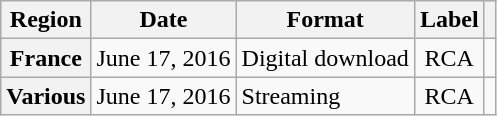<table class="wikitable plainrowheaders">
<tr>
<th scope="col">Region</th>
<th scope="col">Date</th>
<th scope="col">Format</th>
<th scope="col">Label</th>
<th scope="col"></th>
</tr>
<tr>
<th scope="row">France</th>
<td>June 17, 2016</td>
<td>Digital download</td>
<td style="text-align:center;">RCA</td>
<td></td>
</tr>
<tr>
<th scope="row">Various</th>
<td>June 17, 2016</td>
<td>Streaming</td>
<td style="text-align:center;">RCA</td>
<td></td>
</tr>
</table>
